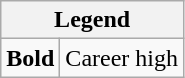<table class="wikitable mw-collapsible mw-collapsed">
<tr>
<th colspan="2">Legend</th>
</tr>
<tr>
<td><strong>Bold</strong></td>
<td>Career high</td>
</tr>
</table>
